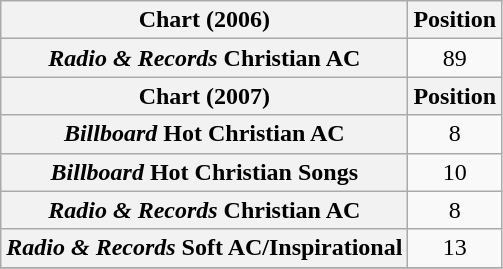<table class="wikitable plainrowheaders sortable" style="text-align:center;">
<tr>
<th scope="col">Chart (2006)</th>
<th scope="col">Position</th>
</tr>
<tr>
<th scope="row"><em>Radio & Records</em> Christian AC</th>
<td align="center">89</td>
</tr>
<tr>
<th scope="col">Chart (2007)</th>
<th scope="col">Position</th>
</tr>
<tr>
<th scope="row"><em>Billboard</em> Hot Christian AC</th>
<td align="center">8</td>
</tr>
<tr>
<th scope="row"><em>Billboard</em> Hot Christian Songs</th>
<td align="center">10</td>
</tr>
<tr>
<th scope="row"><em>Radio & Records</em> Christian AC</th>
<td align="center">8</td>
</tr>
<tr>
<th scope="row"><em>Radio & Records</em> Soft AC/Inspirational</th>
<td align="center">13</td>
</tr>
<tr>
</tr>
</table>
